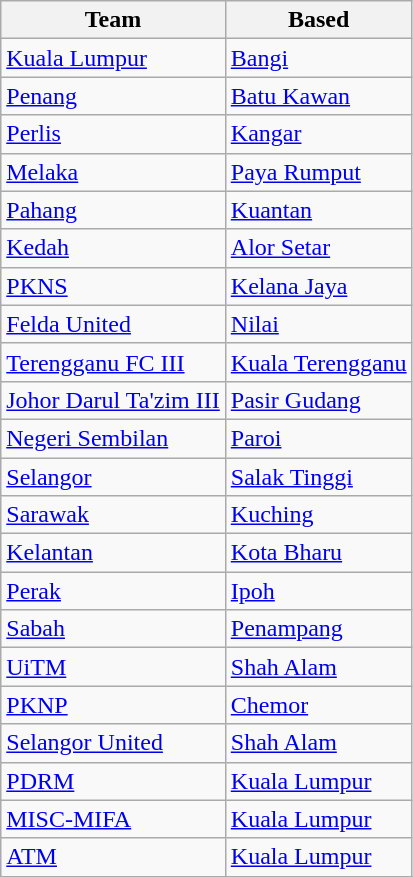<table class="wikitable sortable" style="text-align: left;">
<tr>
<th>Team</th>
<th>Based</th>
</tr>
<tr>
<td> <a href='#'>Kuala Lumpur</a></td>
<td><a href='#'>Bangi</a></td>
</tr>
<tr>
<td> <a href='#'>Penang</a></td>
<td><a href='#'>Batu Kawan</a></td>
</tr>
<tr>
<td> <a href='#'>Perlis</a></td>
<td><a href='#'>Kangar</a></td>
</tr>
<tr>
<td> <a href='#'>Melaka</a></td>
<td><a href='#'>Paya Rumput</a></td>
</tr>
<tr>
<td> <a href='#'>Pahang</a></td>
<td><a href='#'>Kuantan</a></td>
</tr>
<tr>
<td> <a href='#'>Kedah</a></td>
<td><a href='#'>Alor Setar</a></td>
</tr>
<tr>
<td> <a href='#'>PKNS</a></td>
<td><a href='#'>Kelana Jaya</a></td>
</tr>
<tr>
<td> <a href='#'>Felda United</a></td>
<td><a href='#'>Nilai</a></td>
</tr>
<tr>
<td> <a href='#'>Terengganu FC III</a></td>
<td><a href='#'>Kuala Terengganu</a></td>
</tr>
<tr>
<td> <a href='#'>Johor Darul Ta'zim III</a></td>
<td><a href='#'>Pasir Gudang</a></td>
</tr>
<tr>
<td> <a href='#'>Negeri Sembilan</a></td>
<td><a href='#'>Paroi</a></td>
</tr>
<tr>
<td> <a href='#'>Selangor</a></td>
<td><a href='#'>Salak Tinggi</a></td>
</tr>
<tr>
<td> <a href='#'>Sarawak</a></td>
<td><a href='#'>Kuching</a></td>
</tr>
<tr>
<td> <a href='#'>Kelantan</a></td>
<td><a href='#'>Kota Bharu</a></td>
</tr>
<tr>
<td> <a href='#'>Perak</a></td>
<td><a href='#'>Ipoh</a></td>
</tr>
<tr>
<td> <a href='#'>Sabah</a></td>
<td><a href='#'>Penampang</a></td>
</tr>
<tr>
<td> <a href='#'>UiTM</a></td>
<td><a href='#'>Shah Alam</a></td>
</tr>
<tr>
<td> <a href='#'>PKNP</a></td>
<td><a href='#'>Chemor</a></td>
</tr>
<tr>
<td> <a href='#'>Selangor United</a></td>
<td><a href='#'>Shah Alam</a></td>
</tr>
<tr>
<td><a href='#'>PDRM</a></td>
<td><a href='#'>Kuala Lumpur</a></td>
</tr>
<tr>
<td> <a href='#'>MISC-MIFA</a></td>
<td><a href='#'>Kuala Lumpur</a></td>
</tr>
<tr>
<td> <a href='#'>ATM</a></td>
<td><a href='#'>Kuala Lumpur</a></td>
</tr>
<tr>
</tr>
</table>
